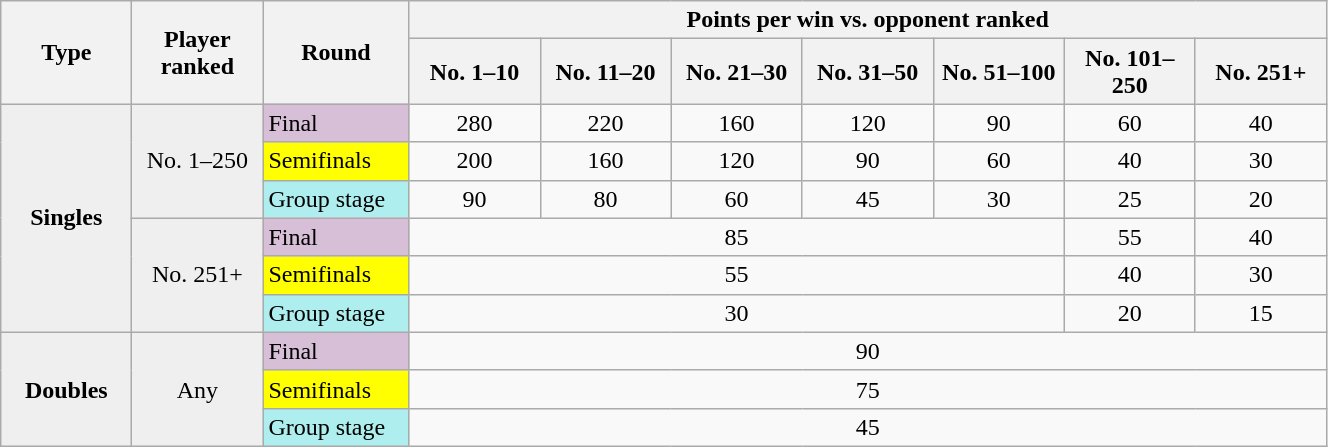<table class="wikitable nowrap" style=text-align:center;>
<tr>
<th width=80 rowspan=2>Type</th>
<th width=80 rowspan=2>Player <br> ranked</th>
<th width=90 rowspan=2>Round</th>
<th colspan=7>Points per win vs. opponent ranked</th>
</tr>
<tr>
<th width=80>No. 1–10</th>
<th width=80>No. 11–20</th>
<th width=80>No. 21–30</th>
<th width=80>No. 31–50</th>
<th width=80>No. 51–100</th>
<th width=80>No. 101–250</th>
<th width=80>No. 251+</th>
</tr>
<tr>
<td bgcolor=efefef rowspan=6><strong>Singles</strong></td>
<td bgcolor=efefef rowspan=3>No. 1–250</td>
<td bgcolor=thistle align=left>Final</td>
<td>280</td>
<td>220</td>
<td>160</td>
<td>120</td>
<td>90</td>
<td>60</td>
<td>40</td>
</tr>
<tr>
<td bgcolor=yellow align=left>Semifinals</td>
<td>200</td>
<td>160</td>
<td>120</td>
<td>90</td>
<td>60</td>
<td>40</td>
<td>30</td>
</tr>
<tr>
<td bgcolor=afeeee align=left>Group stage</td>
<td>90</td>
<td>80</td>
<td>60</td>
<td>45</td>
<td>30</td>
<td>25</td>
<td>20</td>
</tr>
<tr>
<td bgcolor=efefef rowspan=3>No. 251+</td>
<td bgcolor=thistle align=left>Final</td>
<td colspan=5>85</td>
<td>55</td>
<td>40</td>
</tr>
<tr>
<td bgcolor=yellow align=left>Semifinals</td>
<td colspan=5>55</td>
<td>40</td>
<td>30</td>
</tr>
<tr>
<td bgcolor=afeeee align=left>Group stage</td>
<td colspan=5>30</td>
<td>20</td>
<td>15</td>
</tr>
<tr>
<td bgcolor=efefef rowspan=3><strong>Doubles</strong></td>
<td bgcolor=efefef rowspan=3>Any</td>
<td bgcolor=thistle align=left>Final</td>
<td colspan=7>90</td>
</tr>
<tr>
<td bgcolor=yellow align=left>Semifinals</td>
<td colspan=7>75</td>
</tr>
<tr>
<td bgcolor=afeeee align=left>Group stage</td>
<td colspan=7>45</td>
</tr>
</table>
